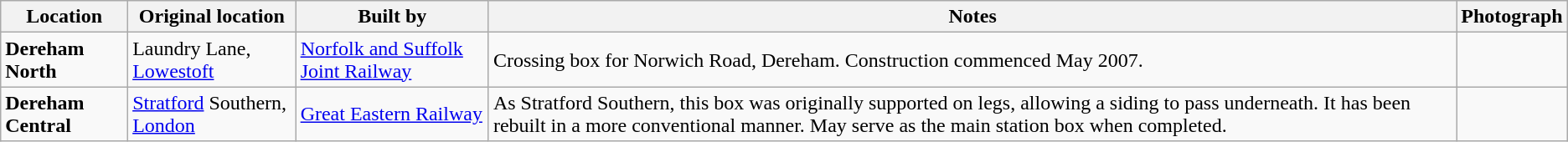<table class="wikitable">
<tr>
<th>Location</th>
<th>Original location</th>
<th>Built by</th>
<th>Notes</th>
<th>Photograph</th>
</tr>
<tr>
<td><strong>Dereham North</strong></td>
<td>Laundry Lane, <a href='#'>Lowestoft</a></td>
<td><a href='#'>Norfolk and Suffolk Joint Railway</a></td>
<td>Crossing box for Norwich Road, Dereham. Construction commenced May 2007.</td>
<td></td>
</tr>
<tr>
<td><strong>Dereham Central</strong></td>
<td><a href='#'>Stratford</a> Southern, <a href='#'>London</a></td>
<td><a href='#'>Great Eastern Railway</a></td>
<td>As Stratford Southern, this box was originally supported on legs, allowing a siding to pass underneath.  It has been rebuilt in a more conventional manner.  May serve as the main station box when completed.</td>
<td></td>
</tr>
</table>
